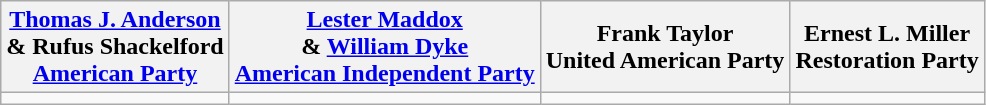<table class="wikitable" style="text-align:center;">
<tr>
<th><a href='#'>Thomas J. Anderson</a><br> & Rufus Shackelford<br><a href='#'>American Party</a></th>
<th><a href='#'>Lester Maddox</a><br> & <a href='#'>William Dyke</a><br><a href='#'>American Independent Party</a></th>
<th>Frank Taylor<br>United American Party</th>
<th>Ernest L. Miller<br>Restoration Party</th>
</tr>
<tr>
<td></td>
<td></td>
<td></td>
<td></td>
</tr>
</table>
